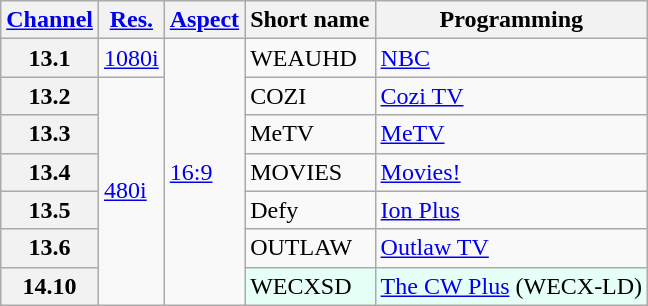<table class="wikitable">
<tr>
<th scope = "col"><a href='#'>Channel</a></th>
<th scope = "col"><a href='#'>Res.</a></th>
<th scope = "col"><a href='#'>Aspect</a></th>
<th scope = "col">Short name</th>
<th scope = "col">Programming</th>
</tr>
<tr>
<th scope = "row">13.1</th>
<td><a href='#'>1080i</a></td>
<td rowspan=7><a href='#'>16:9</a></td>
<td>WEAUHD</td>
<td><a href='#'>NBC</a></td>
</tr>
<tr>
<th scope = "row">13.2</th>
<td rowspan=6><a href='#'>480i</a></td>
<td>COZI</td>
<td><a href='#'>Cozi TV</a></td>
</tr>
<tr>
<th scope = "row">13.3</th>
<td>MeTV</td>
<td><a href='#'>MeTV</a></td>
</tr>
<tr>
<th scope = "row">13.4</th>
<td>MOVIES</td>
<td><a href='#'>Movies!</a></td>
</tr>
<tr>
<th scope = "row">13.5</th>
<td>Defy</td>
<td><a href='#'>Ion Plus</a></td>
</tr>
<tr>
<th scope = "row">13.6</th>
<td>OUTLAW</td>
<td><a href='#'>Outlaw TV</a></td>
</tr>
<tr>
<th scope = "row">14.10</th>
<td style="background-color: #E6FFF7;">WECXSD</td>
<td style="background-color: #E6FFF7;"><a href='#'>The CW Plus</a> (WECX-LD)</td>
</tr>
</table>
